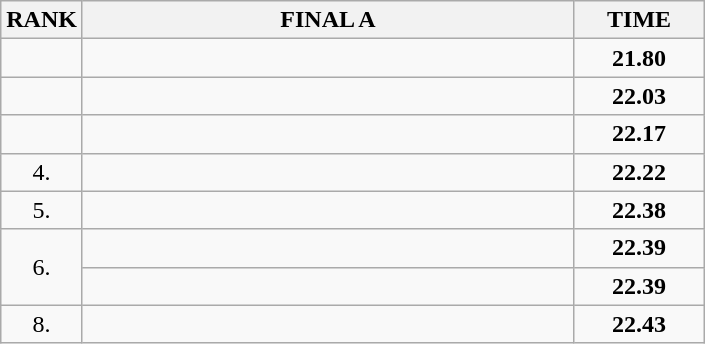<table class="wikitable">
<tr>
<th>RANK</th>
<th style="width: 20em">FINAL A</th>
<th style="width: 5em">TIME</th>
</tr>
<tr>
<td align="center"></td>
<td></td>
<td align="center"><strong>21.80</strong></td>
</tr>
<tr>
<td align="center"></td>
<td></td>
<td align="center"><strong>22.03</strong></td>
</tr>
<tr>
<td align="center"></td>
<td></td>
<td align="center"><strong>22.17</strong></td>
</tr>
<tr>
<td align="center">4.</td>
<td></td>
<td align="center"><strong>22.22</strong></td>
</tr>
<tr>
<td align="center">5.</td>
<td></td>
<td align="center"><strong>22.38</strong></td>
</tr>
<tr>
<td rowspan=2 align="center">6.</td>
<td></td>
<td align="center"><strong>22.39</strong></td>
</tr>
<tr>
<td></td>
<td align="center"><strong>22.39</strong></td>
</tr>
<tr>
<td align="center">8.</td>
<td></td>
<td align="center"><strong>22.43</strong></td>
</tr>
</table>
